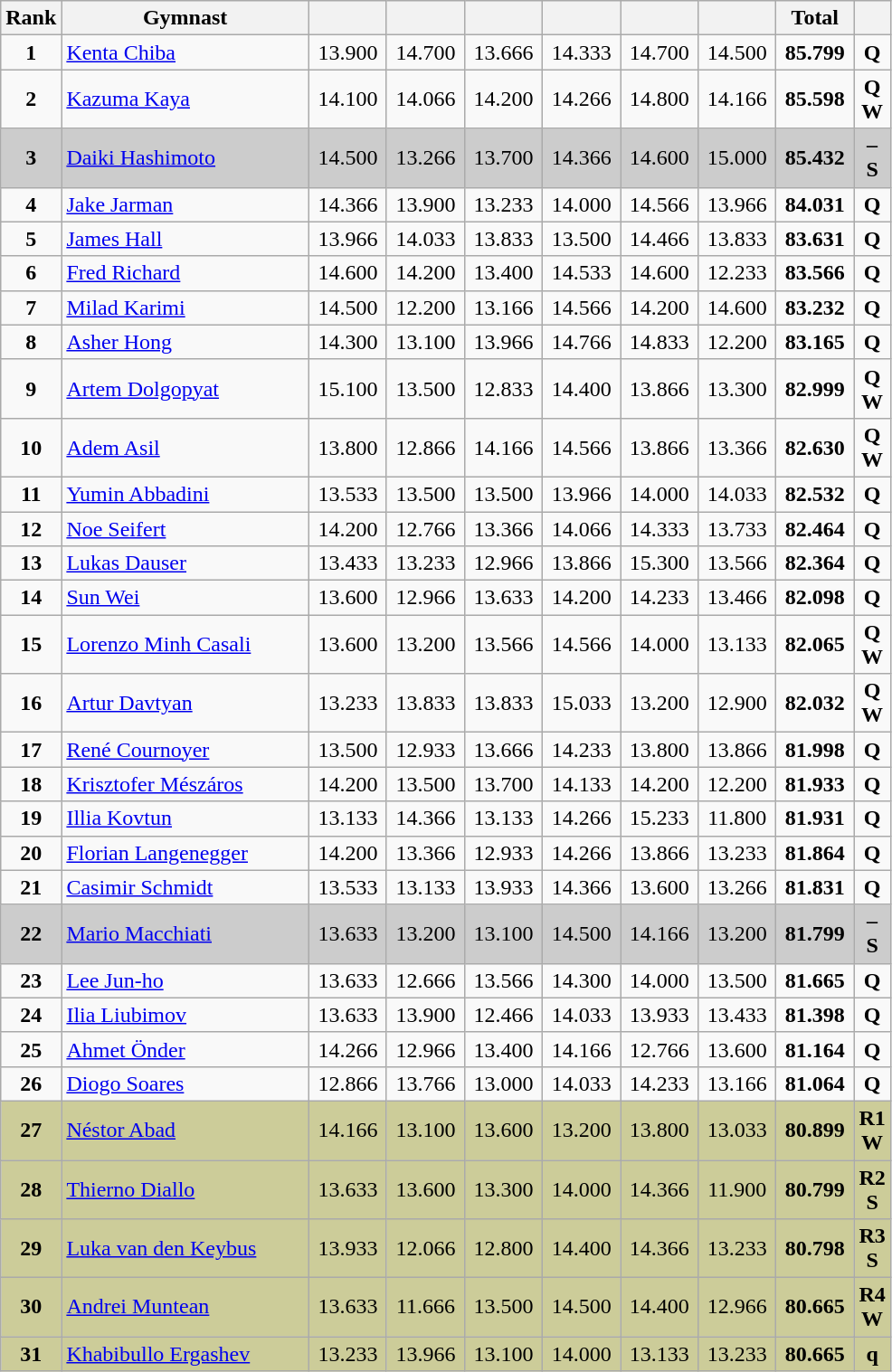<table class="wikitable sortable" style="text-align:center; font-size:100%">
<tr>
<th scope="col" style="width:15px;">Rank</th>
<th scope="col" style="width:175px;">Gymnast</th>
<th scope="col" style="width:50px;"></th>
<th scope="col" style="width:50px;"></th>
<th scope="col" style="width:50px;"></th>
<th scope="col" style="width:50px;"></th>
<th scope="col" style="width:50px;"></th>
<th scope="col" style="width:50px;"></th>
<th scope="col" style="width:50px;">Total</th>
<th scope="col" style="width:15px;"></th>
</tr>
<tr>
<td scope="row" style="text-align:center;"><strong>1</strong></td>
<td style="text-align:left;"> <a href='#'>Kenta Chiba</a></td>
<td>13.900</td>
<td>14.700</td>
<td>13.666</td>
<td>14.333</td>
<td>14.700</td>
<td>14.500</td>
<td><strong>85.799</strong></td>
<td><strong>Q</strong></td>
</tr>
<tr>
<td scope="row" style="text-align:center;"><strong>2</strong></td>
<td style="text-align:left;"> <a href='#'>Kazuma Kaya</a></td>
<td>14.100</td>
<td>14.066</td>
<td>14.200</td>
<td>14.266</td>
<td>14.800</td>
<td>14.166</td>
<td><strong>85.598</strong></td>
<td><strong>Q W</strong></td>
</tr>
<tr style="background:#cccccc;">
<td scope="row" style="text-align:center;"><strong>3</strong></td>
<td style="text-align:left;"> <a href='#'>Daiki Hashimoto</a></td>
<td>14.500</td>
<td>13.266</td>
<td>13.700</td>
<td>14.366</td>
<td>14.600</td>
<td>15.000</td>
<td><strong>85.432</strong></td>
<td><strong>–  S</strong></td>
</tr>
<tr>
<td scope="row" style="text-align:center;"><strong>4</strong></td>
<td style="text-align:left;"> <a href='#'>Jake Jarman</a></td>
<td>14.366</td>
<td>13.900</td>
<td>13.233</td>
<td>14.000</td>
<td>14.566</td>
<td>13.966</td>
<td><strong>84.031</strong></td>
<td><strong>Q</strong></td>
</tr>
<tr>
<td scope="row" style="text-align:center;"><strong>5</strong></td>
<td style="text-align:left;"> <a href='#'>James Hall</a></td>
<td>13.966</td>
<td>14.033</td>
<td>13.833</td>
<td>13.500</td>
<td>14.466</td>
<td>13.833</td>
<td><strong>83.631</strong></td>
<td><strong>Q</strong></td>
</tr>
<tr>
<td scope="row" style="text-align:center;"><strong>6</strong></td>
<td style="text-align:left;"> <a href='#'>Fred Richard</a></td>
<td>14.600</td>
<td>14.200</td>
<td>13.400</td>
<td>14.533</td>
<td>14.600</td>
<td>12.233</td>
<td><strong>83.566</strong></td>
<td><strong>Q</strong></td>
</tr>
<tr>
<td scope="row" style="text-align:center;"><strong>7</strong></td>
<td style="text-align:left;"> <a href='#'>Milad Karimi</a></td>
<td>14.500</td>
<td>12.200</td>
<td>13.166</td>
<td>14.566</td>
<td>14.200</td>
<td>14.600</td>
<td><strong>83.232</strong></td>
<td><strong>Q</strong></td>
</tr>
<tr>
<td scope="row" style="text-align:center;"><strong>8</strong></td>
<td style="text-align:left;"> <a href='#'>Asher Hong</a></td>
<td>14.300</td>
<td>13.100</td>
<td>13.966</td>
<td>14.766</td>
<td>14.833</td>
<td>12.200</td>
<td><strong>83.165</strong></td>
<td><strong>Q</strong></td>
</tr>
<tr>
<td scope="row" style="text-align:center;"><strong>9</strong></td>
<td style="text-align:left;"> <a href='#'>Artem Dolgopyat</a></td>
<td>15.100</td>
<td>13.500</td>
<td>12.833</td>
<td>14.400</td>
<td>13.866</td>
<td>13.300</td>
<td><strong>82.999</strong></td>
<td><strong>Q W</strong></td>
</tr>
<tr>
<td scope="row" style="text-align:center;"><strong>10</strong></td>
<td style="text-align:left;"> <a href='#'>Adem Asil</a></td>
<td>13.800</td>
<td>12.866</td>
<td>14.166</td>
<td>14.566</td>
<td>13.866</td>
<td>13.366</td>
<td><strong>82.630</strong></td>
<td><strong>Q W</strong></td>
</tr>
<tr>
<td scope="row" style="text-align:center;"><strong>11</strong></td>
<td style="text-align:left;"> <a href='#'>Yumin Abbadini</a></td>
<td>13.533</td>
<td>13.500</td>
<td>13.500</td>
<td>13.966</td>
<td>14.000</td>
<td>14.033</td>
<td><strong>82.532</strong></td>
<td><strong>Q</strong></td>
</tr>
<tr>
<td scope="row" style="text-align:center;"><strong>12</strong></td>
<td style="text-align:left;"> <a href='#'>Noe Seifert</a></td>
<td>14.200</td>
<td>12.766</td>
<td>13.366</td>
<td>14.066</td>
<td>14.333</td>
<td>13.733</td>
<td><strong>82.464</strong></td>
<td><strong>Q</strong></td>
</tr>
<tr>
<td scope="row" style="text-align:center;"><strong>13</strong></td>
<td style="text-align:left;"> <a href='#'>Lukas Dauser</a></td>
<td>13.433</td>
<td>13.233</td>
<td>12.966</td>
<td>13.866</td>
<td>15.300</td>
<td>13.566</td>
<td><strong>82.364</strong></td>
<td><strong>Q</strong></td>
</tr>
<tr>
<td scope="row" style="text-align:center;"><strong>14</strong></td>
<td style="text-align:left;"> <a href='#'>Sun Wei</a></td>
<td>13.600</td>
<td>12.966</td>
<td>13.633</td>
<td>14.200</td>
<td>14.233</td>
<td>13.466</td>
<td><strong>82.098</strong></td>
<td><strong>Q</strong></td>
</tr>
<tr>
<td scope="row" style="text-align:center;"><strong>15</strong></td>
<td style="text-align:left;"> <a href='#'>Lorenzo Minh Casali</a></td>
<td>13.600</td>
<td>13.200</td>
<td>13.566</td>
<td>14.566</td>
<td>14.000</td>
<td>13.133</td>
<td><strong>82.065</strong></td>
<td><strong>Q W</strong></td>
</tr>
<tr>
<td scope="row" style="text-align:center;"><strong>16</strong></td>
<td style="text-align:left;"> <a href='#'>Artur Davtyan</a></td>
<td>13.233</td>
<td>13.833</td>
<td>13.833</td>
<td>15.033</td>
<td>13.200</td>
<td>12.900</td>
<td><strong>82.032</strong></td>
<td><strong>Q W</strong></td>
</tr>
<tr>
<td scope="row" style="text-align:center;"><strong>17</strong></td>
<td style="text-align:left;"> <a href='#'>René Cournoyer</a></td>
<td>13.500</td>
<td>12.933</td>
<td>13.666</td>
<td>14.233</td>
<td>13.800</td>
<td>13.866</td>
<td><strong>81.998</strong></td>
<td><strong>Q</strong></td>
</tr>
<tr>
<td scope="row" style="text-align:center;"><strong>18</strong></td>
<td style="text-align:left;"> <a href='#'>Krisztofer Mészáros</a></td>
<td>14.200</td>
<td>13.500</td>
<td>13.700</td>
<td>14.133</td>
<td>14.200</td>
<td>12.200</td>
<td><strong>81.933</strong></td>
<td><strong>Q</strong></td>
</tr>
<tr>
<td scope="row" style="text-align:center;"><strong>19</strong></td>
<td style="text-align:left;"> <a href='#'>Illia Kovtun</a></td>
<td>13.133</td>
<td>14.366</td>
<td>13.133</td>
<td>14.266</td>
<td>15.233</td>
<td>11.800</td>
<td><strong>81.931</strong></td>
<td><strong>Q</strong></td>
</tr>
<tr>
<td scope="row" style="text-align:center;"><strong>20</strong></td>
<td style="text-align:left;"> <a href='#'>Florian Langenegger</a></td>
<td>14.200</td>
<td>13.366</td>
<td>12.933</td>
<td>14.266</td>
<td>13.866</td>
<td>13.233</td>
<td><strong>81.864</strong></td>
<td><strong>Q</strong></td>
</tr>
<tr>
<td scope="row" style="text-align:center;"><strong>21</strong></td>
<td style="text-align:left;"> <a href='#'>Casimir Schmidt</a></td>
<td>13.533</td>
<td>13.133</td>
<td>13.933</td>
<td>14.366</td>
<td>13.600</td>
<td>13.266</td>
<td><strong>81.831</strong></td>
<td><strong>Q</strong></td>
</tr>
<tr style="background:#cccccc;">
<td scope="row" style="text-align:center;"><strong>22</strong></td>
<td style="text-align:left;"> <a href='#'>Mario Macchiati</a></td>
<td>13.633</td>
<td>13.200</td>
<td>13.100</td>
<td>14.500</td>
<td>14.166</td>
<td>13.200</td>
<td><strong>81.799</strong></td>
<td><strong>– S</strong></td>
</tr>
<tr>
<td scope="row" style="text-align:center;"><strong>23</strong></td>
<td style="text-align:left;"> <a href='#'>Lee Jun-ho</a></td>
<td>13.633</td>
<td>12.666</td>
<td>13.566</td>
<td>14.300</td>
<td>14.000</td>
<td>13.500</td>
<td><strong>81.665</strong></td>
<td><strong>Q</strong></td>
</tr>
<tr>
<td scope="row" style="text-align:center;"><strong>24</strong></td>
<td style="text-align:left;"> <a href='#'>Ilia Liubimov</a></td>
<td>13.633</td>
<td>13.900</td>
<td>12.466</td>
<td>14.033</td>
<td>13.933</td>
<td>13.433</td>
<td><strong>81.398</strong></td>
<td><strong>Q</strong></td>
</tr>
<tr>
<td scope="row" style="text-align:center;"><strong>25</strong></td>
<td style="text-align:left;"> <a href='#'>Ahmet Önder</a></td>
<td>14.266</td>
<td>12.966</td>
<td>13.400</td>
<td>14.166</td>
<td>12.766</td>
<td>13.600</td>
<td><strong>81.164</strong></td>
<td><strong>Q</strong></td>
</tr>
<tr>
<td scope="row" style="text-align:center;"><strong>26</strong></td>
<td style="text-align:left;"> <a href='#'>Diogo Soares</a></td>
<td>12.866</td>
<td>13.766</td>
<td>13.000</td>
<td>14.033</td>
<td>14.233</td>
<td>13.166</td>
<td><strong>81.064</strong></td>
<td><strong>Q</strong></td>
</tr>
<tr style="background:#cccc99;">
<td scope="row" style="text-align:center;"><strong>27</strong></td>
<td style="text-align:left;"> <a href='#'>Néstor Abad</a></td>
<td>14.166</td>
<td>13.100</td>
<td>13.600</td>
<td>13.200</td>
<td>13.800</td>
<td>13.033</td>
<td><strong>80.899</strong></td>
<td><strong>R1 W</strong></td>
</tr>
<tr style="background:#cccc99;">
<td scope="row" style="text-align:center;"><strong>28</strong></td>
<td style="text-align:left;"> <a href='#'>Thierno Diallo</a></td>
<td>13.633</td>
<td>13.600</td>
<td>13.300</td>
<td>14.000</td>
<td>14.366</td>
<td>11.900</td>
<td><strong>80.799 </strong></td>
<td><strong>R2 S</strong></td>
</tr>
<tr style="background:#cccc99;">
<td scope="row" style="text-align:center;"><strong>29</strong></td>
<td style="text-align:left;"> <a href='#'>Luka van den Keybus</a></td>
<td>13.933</td>
<td>12.066</td>
<td>12.800</td>
<td>14.400</td>
<td>14.366</td>
<td>13.233</td>
<td><strong>80.798</strong></td>
<td><strong>R3 S</strong></td>
</tr>
<tr style="background:#cccc99;">
<td scope="row" style="text-align:center;"><strong>30</strong></td>
<td style="text-align:left;"> <a href='#'>Andrei Muntean</a></td>
<td>13.633</td>
<td>11.666</td>
<td>13.500</td>
<td>14.500</td>
<td>14.400</td>
<td>12.966</td>
<td><strong>80.665</strong></td>
<td><strong>R4 W</strong></td>
</tr>
<tr style="background:#cccc99;">
<td scope="row" style="text-align:center;"><strong>31</strong></td>
<td style="text-align:left;"> <a href='#'>Khabibullo Ergashev</a></td>
<td>13.233</td>
<td>13.966</td>
<td>13.100</td>
<td>14.000</td>
<td>13.133</td>
<td>13.233</td>
<td><strong>80.665</strong></td>
<td><strong>q</strong></td>
</tr>
</table>
